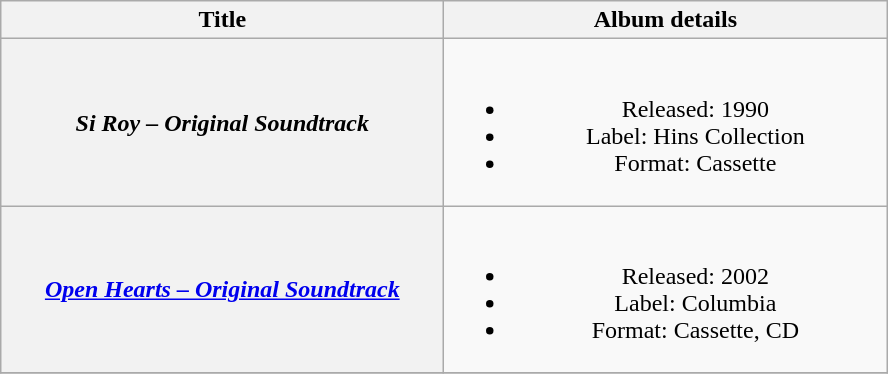<table class="wikitable plainrowheaders" style="text-align:center;">
<tr>
<th scope="col" style="width:18em;">Title</th>
<th scope="col" style="width:18em;">Album details</th>
</tr>
<tr>
<th scope="row"><em>Si Roy – Original Soundtrack</em></th>
<td><br><ul><li>Released: 1990</li><li>Label: Hins Collection</li><li>Format: Cassette</li></ul></td>
</tr>
<tr>
<th scope="row"><em><a href='#'>Open Hearts – Original Soundtrack</a></em></th>
<td><br><ul><li>Released: 2002</li><li>Label: Columbia</li><li>Format: Cassette, CD</li></ul></td>
</tr>
<tr>
</tr>
</table>
